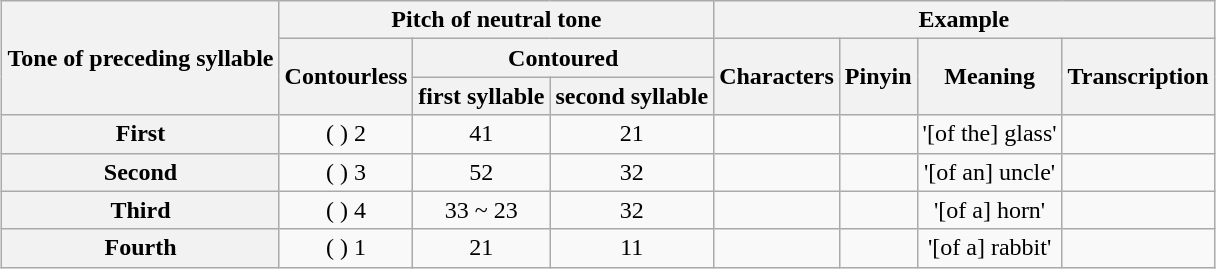<table class="wikitable" style="text-align:center; margin:1em auto 1em auto">
<tr>
<th rowspan="3">Tone of preceding syllable</th>
<th colspan="3">Pitch of neutral tone</th>
<th colspan="4">Example</th>
</tr>
<tr>
<th rowspan="2">Contourless</th>
<th colspan="2">Contoured</th>
<th rowspan="2">Characters</th>
<th rowspan="2">Pinyin</th>
<th rowspan="2">Meaning</th>
<th rowspan="2">Transcription</th>
</tr>
<tr>
<th>first syllable</th>
<th>second syllable</th>
</tr>
<tr>
<th>First </th>
<td> (  ) 2</td>
<td> 41</td>
<td> 21</td>
<td></td>
<td></td>
<td>'[of the] glass'</td>
<td></td>
</tr>
<tr>
<th>Second </th>
<td> (  ) 3</td>
<td> 52</td>
<td> 32</td>
<td></td>
<td></td>
<td>'[of an] uncle'</td>
<td></td>
</tr>
<tr>
<th>Third </th>
<td> (  ) 4</td>
<td> 33 ~  23</td>
<td> 32</td>
<td></td>
<td></td>
<td>'[of a] horn'</td>
<td></td>
</tr>
<tr>
<th>Fourth </th>
<td> (  ) 1</td>
<td> 21</td>
<td> 11</td>
<td></td>
<td></td>
<td>'[of a] rabbit'</td>
<td></td>
</tr>
</table>
